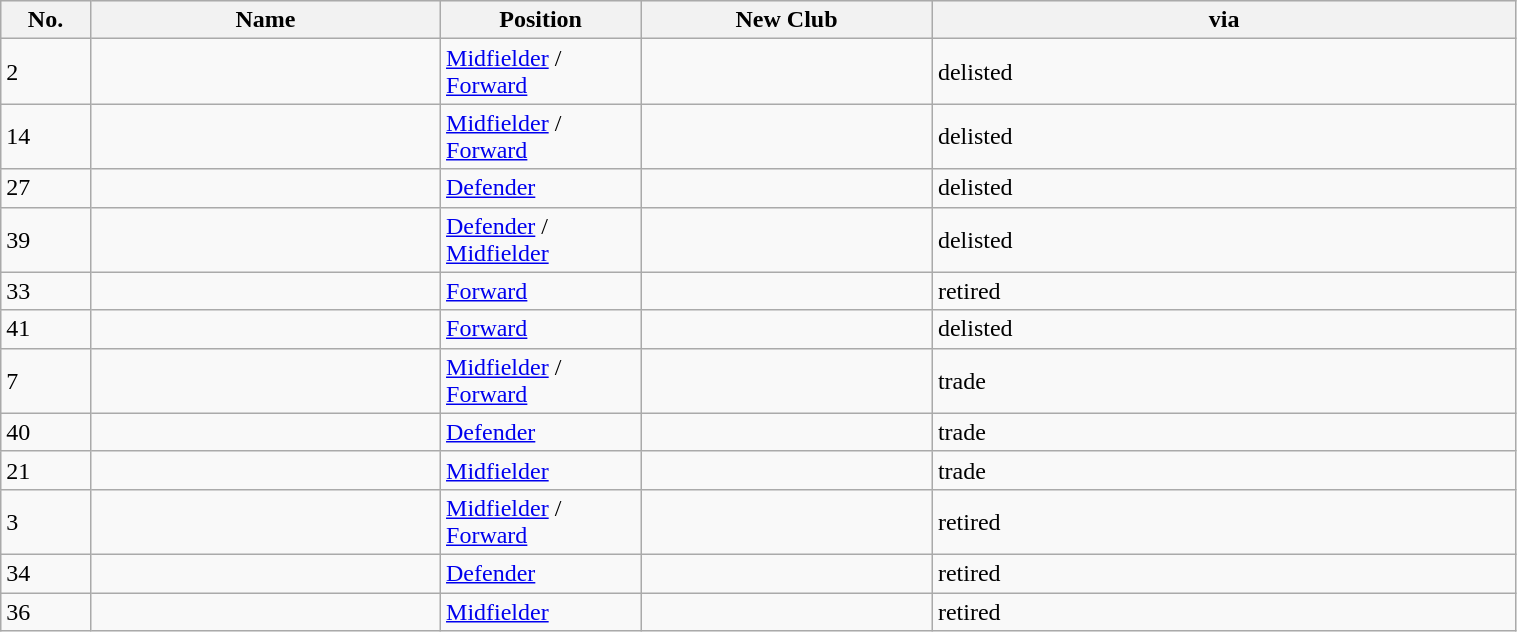<table class="wikitable sortable" style="width:80%;">
<tr style="background:#efefef;">
<th width=1%>No.</th>
<th width=6%>Name</th>
<th width=2%>Position</th>
<th width=5%>New Club</th>
<th width=10%>via</th>
</tr>
<tr>
<td align=left>2</td>
<td></td>
<td><a href='#'>Midfielder</a> / <a href='#'>Forward</a></td>
<td></td>
<td>delisted</td>
</tr>
<tr>
<td align=left>14</td>
<td></td>
<td><a href='#'>Midfielder</a> / <a href='#'>Forward</a></td>
<td></td>
<td>delisted</td>
</tr>
<tr>
<td align=left>27</td>
<td></td>
<td><a href='#'>Defender</a></td>
<td></td>
<td>delisted</td>
</tr>
<tr>
<td align=left>39</td>
<td></td>
<td><a href='#'>Defender</a> / <a href='#'>Midfielder</a></td>
<td></td>
<td>delisted</td>
</tr>
<tr>
<td align=left>33</td>
<td></td>
<td><a href='#'>Forward</a></td>
<td></td>
<td>retired</td>
</tr>
<tr>
<td align=left>41</td>
<td></td>
<td><a href='#'>Forward</a></td>
<td></td>
<td>delisted</td>
</tr>
<tr>
<td align=left>7</td>
<td></td>
<td><a href='#'>Midfielder</a> / <a href='#'>Forward</a></td>
<td></td>
<td>trade</td>
</tr>
<tr>
<td align=left>40</td>
<td></td>
<td><a href='#'>Defender</a></td>
<td></td>
<td>trade</td>
</tr>
<tr>
<td align=left>21</td>
<td></td>
<td><a href='#'>Midfielder</a></td>
<td></td>
<td>trade</td>
</tr>
<tr>
<td align=left>3</td>
<td></td>
<td><a href='#'>Midfielder</a> / <a href='#'>Forward</a></td>
<td></td>
<td>retired</td>
</tr>
<tr>
<td align=left>34</td>
<td></td>
<td><a href='#'>Defender</a></td>
<td></td>
<td>retired</td>
</tr>
<tr>
<td align=left>36</td>
<td></td>
<td><a href='#'>Midfielder</a></td>
<td></td>
<td>retired</td>
</tr>
</table>
